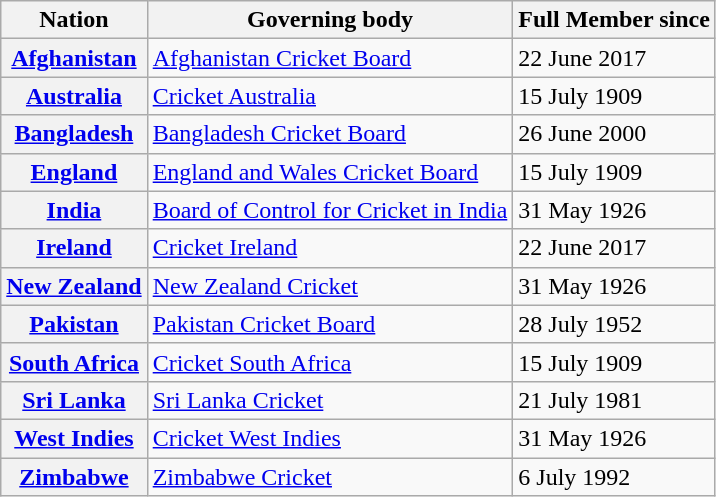<table class="wikitable sortable">
<tr>
<th scope="col">Nation</th>
<th scope="col">Governing body</th>
<th scope="col" data-sort-type="date">Full Member since</th>
</tr>
<tr>
<th scope="row"><a href='#'>Afghanistan</a></th>
<td><a href='#'>Afghanistan Cricket Board</a></td>
<td>22 June 2017</td>
</tr>
<tr>
<th scope="row"><a href='#'>Australia</a></th>
<td><a href='#'>Cricket Australia</a></td>
<td>15 July 1909</td>
</tr>
<tr>
<th scope="row"><a href='#'>Bangladesh</a></th>
<td><a href='#'>Bangladesh Cricket Board</a></td>
<td>26 June 2000</td>
</tr>
<tr>
<th scope="row"><a href='#'>England</a></th>
<td><a href='#'>England and Wales Cricket Board</a></td>
<td>15 July 1909</td>
</tr>
<tr>
<th scope="row"><a href='#'>India</a></th>
<td><a href='#'>Board of Control for Cricket in India</a></td>
<td>31 May 1926</td>
</tr>
<tr>
<th scope="row"><a href='#'>Ireland</a></th>
<td><a href='#'>Cricket Ireland</a></td>
<td>22 June 2017</td>
</tr>
<tr>
<th scope="row"><a href='#'>New Zealand</a></th>
<td><a href='#'>New Zealand Cricket</a></td>
<td>31 May 1926</td>
</tr>
<tr>
<th scope="row"><a href='#'>Pakistan</a></th>
<td><a href='#'>Pakistan Cricket Board</a></td>
<td>28 July 1952</td>
</tr>
<tr>
<th scope="row"><a href='#'>South Africa</a></th>
<td><a href='#'>Cricket South Africa</a></td>
<td>15 July 1909</td>
</tr>
<tr>
<th scope="row"><a href='#'>Sri Lanka</a></th>
<td><a href='#'>Sri Lanka Cricket</a></td>
<td>21 July 1981</td>
</tr>
<tr>
<th scope="row"><a href='#'>West Indies</a></th>
<td><a href='#'>Cricket West Indies</a></td>
<td>31 May 1926</td>
</tr>
<tr>
<th scope="row"><a href='#'>Zimbabwe</a></th>
<td><a href='#'>Zimbabwe Cricket</a></td>
<td>6 July 1992</td>
</tr>
</table>
